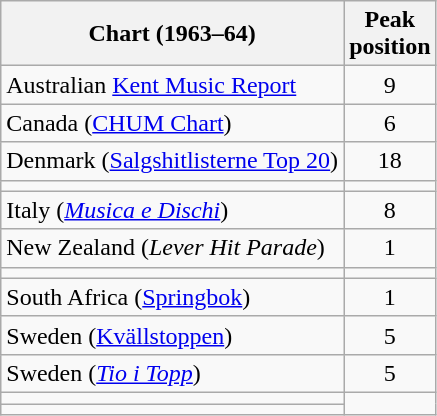<table class="wikitable sortable">
<tr>
<th>Chart (1963–64)</th>
<th>Peak<br>position</th>
</tr>
<tr>
<td>Australian <a href='#'>Kent Music Report</a></td>
<td align="center">9</td>
</tr>
<tr>
<td>Canada (<a href='#'>CHUM Chart</a>)</td>
<td align="center">6</td>
</tr>
<tr>
<td>Denmark (<a href='#'>Salgshitlisterne Top 20</a>)</td>
<td style="text-align:center;">18</td>
</tr>
<tr>
<td></td>
</tr>
<tr>
<td>Italy (<em><a href='#'>Musica e Dischi</a></em>)</td>
<td align="center">8</td>
</tr>
<tr>
<td>New Zealand (<em>Lever Hit Parade</em>)</td>
<td align="center">1</td>
</tr>
<tr>
<td></td>
</tr>
<tr>
<td>South Africa (<a href='#'>Springbok</a>)</td>
<td align="center">1</td>
</tr>
<tr>
<td>Sweden (<a href='#'>Kvällstoppen</a>)</td>
<td style="text-align:center;">5</td>
</tr>
<tr>
<td>Sweden (<em><a href='#'>Tio i Topp</a></em>)</td>
<td style="text-align:center;">5</td>
</tr>
<tr>
<td></td>
</tr>
<tr>
<td></td>
</tr>
</table>
